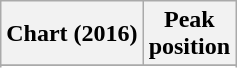<table class="wikitable sortable plainrowheaders" style="text-align:center">
<tr>
<th scope="col">Chart (2016)</th>
<th scope="col">Peak<br> position</th>
</tr>
<tr>
</tr>
<tr>
</tr>
<tr>
</tr>
<tr>
</tr>
<tr>
</tr>
<tr>
</tr>
<tr>
</tr>
</table>
